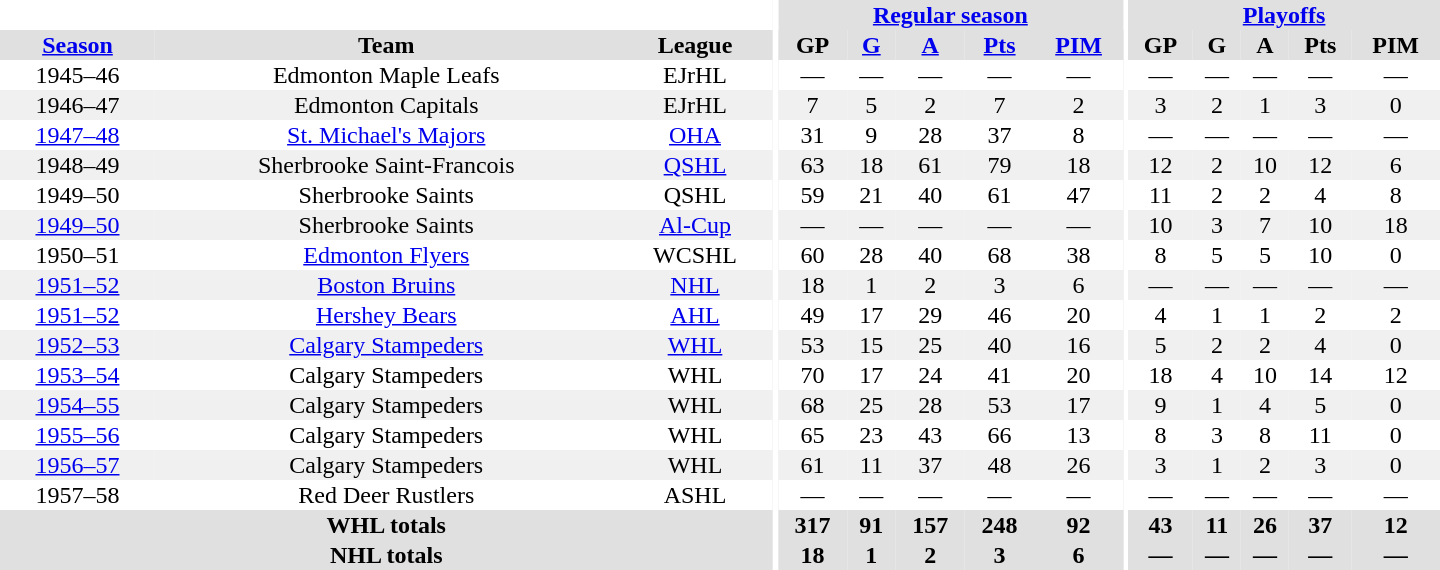<table border="0" cellpadding="1" cellspacing="0" style="text-align:center; width:60em">
<tr bgcolor="#e0e0e0">
<th colspan="3" bgcolor="#ffffff"></th>
<th rowspan="100" bgcolor="#ffffff"></th>
<th colspan="5"><a href='#'>Regular season</a></th>
<th rowspan="100" bgcolor="#ffffff"></th>
<th colspan="5"><a href='#'>Playoffs</a></th>
</tr>
<tr bgcolor="#e0e0e0">
<th><a href='#'>Season</a></th>
<th>Team</th>
<th>League</th>
<th>GP</th>
<th><a href='#'>G</a></th>
<th><a href='#'>A</a></th>
<th><a href='#'>Pts</a></th>
<th><a href='#'>PIM</a></th>
<th>GP</th>
<th>G</th>
<th>A</th>
<th>Pts</th>
<th>PIM</th>
</tr>
<tr>
<td>1945–46</td>
<td>Edmonton Maple Leafs</td>
<td>EJrHL</td>
<td>—</td>
<td>—</td>
<td>—</td>
<td>—</td>
<td>—</td>
<td>—</td>
<td>—</td>
<td>—</td>
<td>—</td>
<td>—</td>
</tr>
<tr bgcolor="#f0f0f0">
<td>1946–47</td>
<td>Edmonton Capitals</td>
<td>EJrHL</td>
<td>7</td>
<td>5</td>
<td>2</td>
<td>7</td>
<td>2</td>
<td>3</td>
<td>2</td>
<td>1</td>
<td>3</td>
<td>0</td>
</tr>
<tr>
<td><a href='#'>1947–48</a></td>
<td><a href='#'>St. Michael's Majors</a></td>
<td><a href='#'>OHA</a></td>
<td>31</td>
<td>9</td>
<td>28</td>
<td>37</td>
<td>8</td>
<td>—</td>
<td>—</td>
<td>—</td>
<td>—</td>
<td>—</td>
</tr>
<tr bgcolor="#f0f0f0">
<td>1948–49</td>
<td>Sherbrooke Saint-Francois</td>
<td><a href='#'>QSHL</a></td>
<td>63</td>
<td>18</td>
<td>61</td>
<td>79</td>
<td>18</td>
<td>12</td>
<td>2</td>
<td>10</td>
<td>12</td>
<td>6</td>
</tr>
<tr>
<td>1949–50</td>
<td>Sherbrooke Saints</td>
<td>QSHL</td>
<td>59</td>
<td>21</td>
<td>40</td>
<td>61</td>
<td>47</td>
<td>11</td>
<td>2</td>
<td>2</td>
<td>4</td>
<td>8</td>
</tr>
<tr bgcolor="#f0f0f0">
<td><a href='#'>1949–50</a></td>
<td>Sherbrooke Saints</td>
<td><a href='#'>Al-Cup</a></td>
<td>—</td>
<td>—</td>
<td>—</td>
<td>—</td>
<td>—</td>
<td>10</td>
<td>3</td>
<td>7</td>
<td>10</td>
<td>18</td>
</tr>
<tr>
<td>1950–51</td>
<td><a href='#'>Edmonton Flyers</a></td>
<td>WCSHL</td>
<td>60</td>
<td>28</td>
<td>40</td>
<td>68</td>
<td>38</td>
<td>8</td>
<td>5</td>
<td>5</td>
<td>10</td>
<td>0</td>
</tr>
<tr bgcolor="#f0f0f0">
<td><a href='#'>1951–52</a></td>
<td><a href='#'>Boston Bruins</a></td>
<td><a href='#'>NHL</a></td>
<td>18</td>
<td>1</td>
<td>2</td>
<td>3</td>
<td>6</td>
<td>—</td>
<td>—</td>
<td>—</td>
<td>—</td>
<td>—</td>
</tr>
<tr>
<td><a href='#'>1951–52</a></td>
<td><a href='#'>Hershey Bears</a></td>
<td><a href='#'>AHL</a></td>
<td>49</td>
<td>17</td>
<td>29</td>
<td>46</td>
<td>20</td>
<td>4</td>
<td>1</td>
<td>1</td>
<td>2</td>
<td>2</td>
</tr>
<tr bgcolor="#f0f0f0">
<td><a href='#'>1952–53</a></td>
<td><a href='#'>Calgary Stampeders</a></td>
<td><a href='#'>WHL</a></td>
<td>53</td>
<td>15</td>
<td>25</td>
<td>40</td>
<td>16</td>
<td>5</td>
<td>2</td>
<td>2</td>
<td>4</td>
<td>0</td>
</tr>
<tr>
<td><a href='#'>1953–54</a></td>
<td>Calgary Stampeders</td>
<td>WHL</td>
<td>70</td>
<td>17</td>
<td>24</td>
<td>41</td>
<td>20</td>
<td>18</td>
<td>4</td>
<td>10</td>
<td>14</td>
<td>12</td>
</tr>
<tr bgcolor="#f0f0f0">
<td><a href='#'>1954–55</a></td>
<td>Calgary Stampeders</td>
<td>WHL</td>
<td>68</td>
<td>25</td>
<td>28</td>
<td>53</td>
<td>17</td>
<td>9</td>
<td>1</td>
<td>4</td>
<td>5</td>
<td>0</td>
</tr>
<tr>
<td><a href='#'>1955–56</a></td>
<td>Calgary Stampeders</td>
<td>WHL</td>
<td>65</td>
<td>23</td>
<td>43</td>
<td>66</td>
<td>13</td>
<td>8</td>
<td>3</td>
<td>8</td>
<td>11</td>
<td>0</td>
</tr>
<tr bgcolor="#f0f0f0">
<td><a href='#'>1956–57</a></td>
<td>Calgary Stampeders</td>
<td>WHL</td>
<td>61</td>
<td>11</td>
<td>37</td>
<td>48</td>
<td>26</td>
<td>3</td>
<td>1</td>
<td>2</td>
<td>3</td>
<td>0</td>
</tr>
<tr>
<td>1957–58</td>
<td>Red Deer Rustlers</td>
<td>ASHL</td>
<td>—</td>
<td>—</td>
<td>—</td>
<td>—</td>
<td>—</td>
<td>—</td>
<td>—</td>
<td>—</td>
<td>—</td>
<td>—</td>
</tr>
<tr bgcolor="#e0e0e0">
<th colspan="3">WHL totals</th>
<th>317</th>
<th>91</th>
<th>157</th>
<th>248</th>
<th>92</th>
<th>43</th>
<th>11</th>
<th>26</th>
<th>37</th>
<th>12</th>
</tr>
<tr bgcolor="#e0e0e0">
<th colspan="3">NHL totals</th>
<th>18</th>
<th>1</th>
<th>2</th>
<th>3</th>
<th>6</th>
<th>—</th>
<th>—</th>
<th>—</th>
<th>—</th>
<th>—</th>
</tr>
</table>
